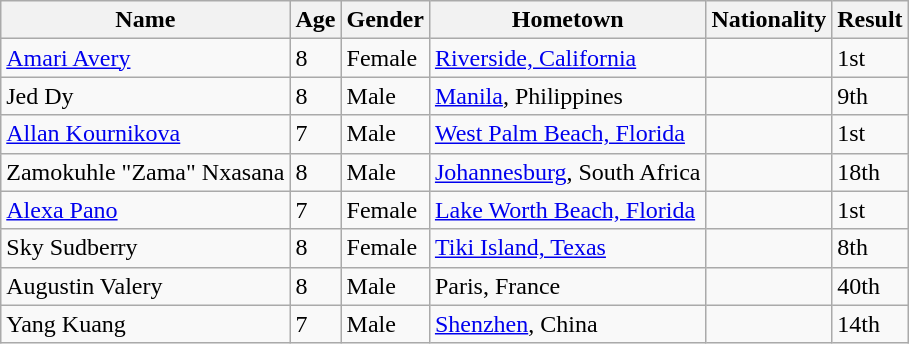<table class="wikitable sortable">
<tr>
<th scope="col">Name</th>
<th scope="col">Age</th>
<th scope="col">Gender</th>
<th scope="col">Hometown</th>
<th scope="col">Nationality</th>
<th scope="col">Result</th>
</tr>
<tr>
<td><a href='#'>Amari Avery</a></td>
<td>8</td>
<td>Female</td>
<td><a href='#'>Riverside, California</a></td>
<td></td>
<td>1st</td>
</tr>
<tr>
<td>Jed Dy</td>
<td>8</td>
<td>Male</td>
<td><a href='#'>Manila</a>, Philippines</td>
<td></td>
<td>9th</td>
</tr>
<tr>
<td><a href='#'>Allan Kournikova</a></td>
<td>7</td>
<td>Male</td>
<td><a href='#'>West Palm Beach, Florida</a></td>
<td></td>
<td>1st</td>
</tr>
<tr>
<td>Zamokuhle "Zama" Nxasana</td>
<td>8</td>
<td>Male</td>
<td><a href='#'>Johannesburg</a>, South Africa</td>
<td></td>
<td>18th</td>
</tr>
<tr>
<td><a href='#'>Alexa Pano</a></td>
<td>7</td>
<td>Female</td>
<td><a href='#'>Lake Worth Beach, Florida</a></td>
<td></td>
<td>1st</td>
</tr>
<tr>
<td>Sky Sudberry</td>
<td>8</td>
<td>Female</td>
<td><a href='#'>Tiki Island, Texas</a></td>
<td></td>
<td>8th</td>
</tr>
<tr>
<td>Augustin Valery</td>
<td>8</td>
<td>Male</td>
<td>Paris, France</td>
<td></td>
<td>40th</td>
</tr>
<tr>
<td>Yang Kuang</td>
<td>7</td>
<td>Male</td>
<td><a href='#'>Shenzhen</a>, China</td>
<td></td>
<td>14th</td>
</tr>
</table>
